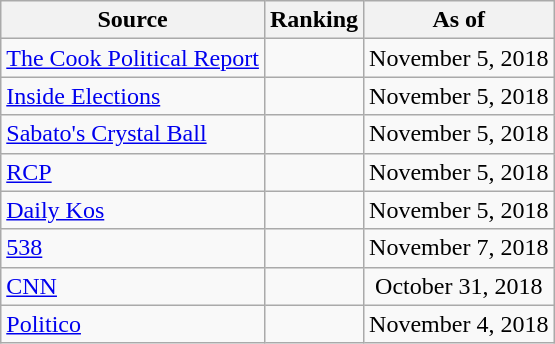<table class="wikitable" style="text-align:center">
<tr>
<th>Source</th>
<th>Ranking</th>
<th>As of</th>
</tr>
<tr>
<td align=left><a href='#'>The Cook Political Report</a></td>
<td></td>
<td>November 5, 2018</td>
</tr>
<tr>
<td align=left><a href='#'>Inside Elections</a></td>
<td></td>
<td>November 5, 2018</td>
</tr>
<tr>
<td align=left><a href='#'>Sabato's Crystal Ball</a></td>
<td></td>
<td>November 5, 2018</td>
</tr>
<tr>
<td align="left"><a href='#'>RCP</a></td>
<td></td>
<td>November 5, 2018</td>
</tr>
<tr>
<td align="left"><a href='#'>Daily Kos</a></td>
<td></td>
<td>November 5, 2018</td>
</tr>
<tr>
<td align="left"><a href='#'>538</a></td>
<td></td>
<td>November 7, 2018</td>
</tr>
<tr>
<td align="left"><a href='#'>CNN</a></td>
<td></td>
<td>October 31, 2018</td>
</tr>
<tr>
<td align="left"><a href='#'>Politico</a></td>
<td></td>
<td>November 4, 2018</td>
</tr>
</table>
